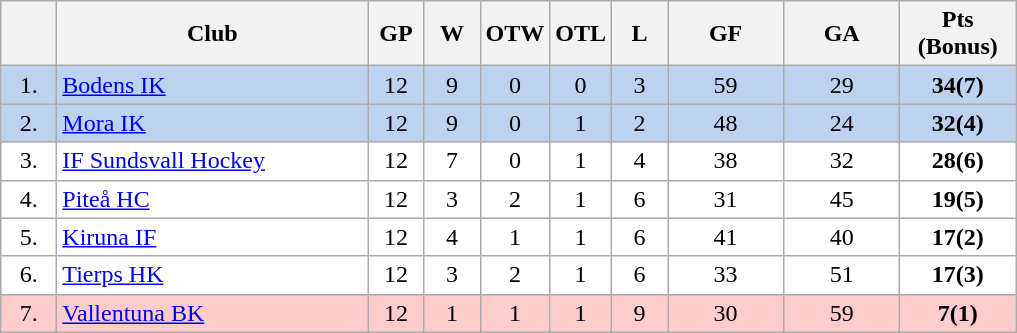<table class="wikitable">
<tr>
<th width="30"></th>
<th width="200">Club</th>
<th width="30">GP</th>
<th width="30">W</th>
<th width="30">OTW</th>
<th width="30">OTL</th>
<th width="30">L</th>
<th width="70">GF</th>
<th width="70">GA</th>
<th width="70">Pts (Bonus)</th>
</tr>
<tr bgcolor="#BCD2EE" align="center">
<td>1.</td>
<td align="left"><a href='#'>Bodens IK</a></td>
<td>12</td>
<td>9</td>
<td>0</td>
<td>0</td>
<td>3</td>
<td>59</td>
<td>29</td>
<td><strong>34(7)</strong></td>
</tr>
<tr bgcolor="#BCD2EE" align="center">
<td>2.</td>
<td align="left"><a href='#'>Mora IK</a></td>
<td>12</td>
<td>9</td>
<td>0</td>
<td>1</td>
<td>2</td>
<td>48</td>
<td>24</td>
<td><strong>32(4)</strong></td>
</tr>
<tr bgcolor="#FFFFFF" align="center">
<td>3.</td>
<td align="left"><a href='#'>IF Sundsvall Hockey</a></td>
<td>12</td>
<td>7</td>
<td>0</td>
<td>1</td>
<td>4</td>
<td>38</td>
<td>32</td>
<td><strong>28(6)</strong></td>
</tr>
<tr bgcolor="#FFFFFF" align="center">
<td>4.</td>
<td align="left"><a href='#'>Piteå HC</a></td>
<td>12</td>
<td>3</td>
<td>2</td>
<td>1</td>
<td>6</td>
<td>31</td>
<td>45</td>
<td><strong>19(5)</strong></td>
</tr>
<tr bgcolor="#FFFFFF" align="center">
<td>5.</td>
<td align="left"><a href='#'>Kiruna IF</a></td>
<td>12</td>
<td>4</td>
<td>1</td>
<td>1</td>
<td>6</td>
<td>41</td>
<td>40</td>
<td><strong>17(2)</strong></td>
</tr>
<tr bgcolor="#FFFFFF" align="center">
<td>6.</td>
<td align="left"><a href='#'>Tierps HK</a></td>
<td>12</td>
<td>3</td>
<td>2</td>
<td>1</td>
<td>6</td>
<td>33</td>
<td>51</td>
<td><strong>17(3)</strong></td>
</tr>
<tr bgcolor="#FFCCCC" align="center">
<td>7.</td>
<td align="left"><a href='#'>Vallentuna BK</a></td>
<td>12</td>
<td>1</td>
<td>1</td>
<td>1</td>
<td>9</td>
<td>30</td>
<td>59</td>
<td><strong>7(1)</strong></td>
</tr>
</table>
